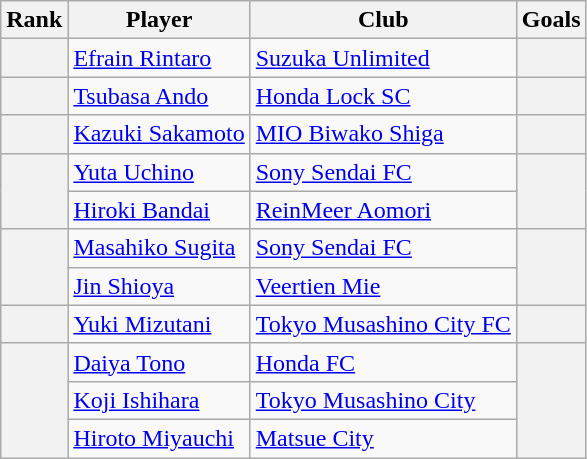<table class="wikitable" style="text-align:central">
<tr>
<th>Rank</th>
<th>Player</th>
<th>Club</th>
<th>Goals</th>
</tr>
<tr>
<th></th>
<td> <a href='#'>Efrain Rintaro</a></td>
<td><a href='#'>Suzuka Unlimited</a></td>
<th></th>
</tr>
<tr>
<th></th>
<td> <a href='#'>Tsubasa Ando</a></td>
<td><a href='#'>Honda Lock SC</a></td>
<th></th>
</tr>
<tr>
<th></th>
<td> <a href='#'>Kazuki Sakamoto</a></td>
<td><a href='#'>MIO Biwako Shiga</a></td>
<th></th>
</tr>
<tr>
<th rowspan="2"></th>
<td> <a href='#'>Yuta Uchino</a></td>
<td><a href='#'>Sony Sendai FC</a></td>
<th rowspan="2"></th>
</tr>
<tr>
<td> <a href='#'>Hiroki Bandai</a></td>
<td><a href='#'>ReinMeer Aomori</a></td>
</tr>
<tr>
<th rowspan="2"></th>
<td> <a href='#'>Masahiko Sugita</a></td>
<td><a href='#'>Sony Sendai FC</a></td>
<th rowspan="2"></th>
</tr>
<tr>
<td> <a href='#'>Jin Shioya</a></td>
<td><a href='#'>Veertien Mie</a></td>
</tr>
<tr>
<th></th>
<td> <a href='#'>Yuki Mizutani</a></td>
<td><a href='#'>Tokyo Musashino City FC</a></td>
<th></th>
</tr>
<tr>
<th rowspan="3"></th>
<td> <a href='#'>Daiya Tono</a></td>
<td><a href='#'>Honda FC</a></td>
<th rowspan="3"></th>
</tr>
<tr>
<td> <a href='#'>Koji Ishihara</a></td>
<td><a href='#'>Tokyo Musashino City</a></td>
</tr>
<tr>
<td> <a href='#'>Hiroto Miyauchi</a></td>
<td><a href='#'>Matsue City</a></td>
</tr>
</table>
